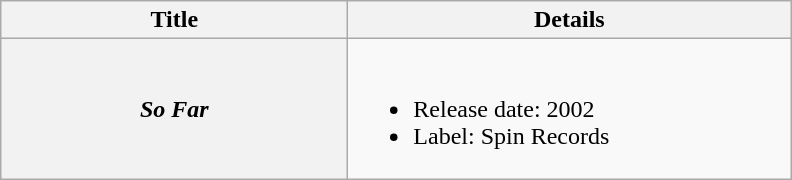<table class="wikitable plainrowheaders">
<tr>
<th style="width:14em;">Title</th>
<th style="width:18em;">Details</th>
</tr>
<tr>
<th scope="row"><em>So Far</em></th>
<td><br><ul><li>Release date: 2002</li><li>Label: Spin Records</li></ul></td>
</tr>
</table>
